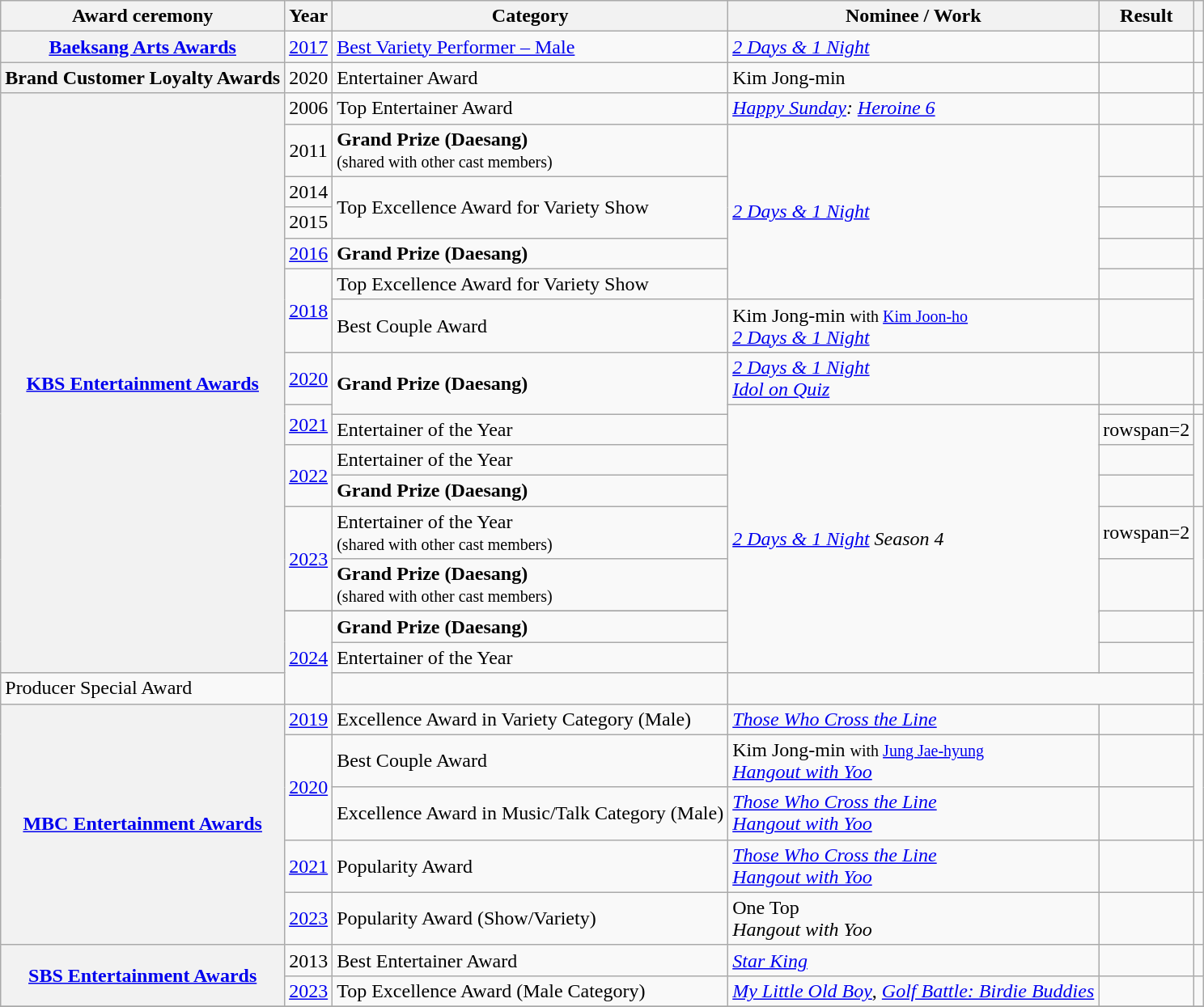<table class="wikitable plainrowheaders sortable">
<tr>
<th scope="col">Award ceremony</th>
<th scope="col">Year</th>
<th scope="col">Category</th>
<th scope="col">Nominee / Work</th>
<th scope="col">Result</th>
<th scope="col" class="unsortable"></th>
</tr>
<tr>
<th scope="row"  rowspan="1"><a href='#'>Baeksang Arts Awards</a></th>
<td style="text-align:center" rowspan="1"><a href='#'>2017</a></td>
<td><a href='#'>Best Variety Performer – Male</a></td>
<td rowspan="1"><em><a href='#'>2 Days & 1 Night</a></em></td>
<td></td>
<td style="text-align:center"></td>
</tr>
<tr>
<th scope="row"  rowspan="1">Brand Customer Loyalty Awards</th>
<td style="text-align:center">2020</td>
<td>Entertainer Award</td>
<td>Kim Jong-min</td>
<td></td>
<td style="text-align:center"></td>
</tr>
<tr>
<th rowspan="17" scope="row"><a href='#'>KBS Entertainment Awards</a></th>
<td style="text-align:center">2006</td>
<td>Top Entertainer Award</td>
<td><em><a href='#'>Happy Sunday</a>: <a href='#'>Heroine 6</a></em></td>
<td></td>
<td></td>
</tr>
<tr>
<td style="text-align:center">2011</td>
<td><strong>Grand Prize (Daesang)<br></strong><small>(shared with other cast members)</small></td>
<td rowspan=5><em><a href='#'>2 Days & 1 Night</a></em></td>
<td></td>
<td></td>
</tr>
<tr>
<td style="text-align:center">2014</td>
<td rowspan="2">Top Excellence Award for Variety Show</td>
<td></td>
<td></td>
</tr>
<tr>
<td style="text-align:center">2015</td>
<td></td>
<td></td>
</tr>
<tr>
<td style="text-align:center"><a href='#'>2016</a></td>
<td><strong>Grand Prize (Daesang)</strong></td>
<td></td>
<td style="text-align:center"></td>
</tr>
<tr>
<td style="text-align:center" rowspan=2><a href='#'>2018</a></td>
<td>Top Excellence Award for Variety Show</td>
<td></td>
<td style="text-align:center" rowspan=2></td>
</tr>
<tr>
<td>Best Couple Award</td>
<td>Kim Jong-min <small>with <a href='#'>Kim Joon-ho</a></small> <br> <em><a href='#'>2 Days & 1 Night</a></em></td>
<td></td>
</tr>
<tr>
<td style="text-align:center"><a href='#'>2020</a></td>
<td rowspan="2"><strong>Grand Prize (Daesang)</strong></td>
<td><em><a href='#'>2 Days & 1 Night</a></em><br><em><a href='#'>Idol on Quiz</a></em></td>
<td></td>
<td></td>
</tr>
<tr>
<td style="text-align:center" rowspan=2><a href='#'>2021</a></td>
<td rowspan="9"><em><a href='#'>2 Days & 1 Night</a> Season 4</em></td>
<td></td>
<td style="text-align:center"></td>
</tr>
<tr>
<td>Entertainer of the Year</td>
<td>rowspan=2 </td>
<td style="text-align:center" rowspan="3"></td>
</tr>
<tr>
<td style="text-align:center" rowspan="2"><a href='#'>2022</a></td>
<td>Entertainer of the Year</td>
</tr>
<tr>
<td><strong>Grand Prize (Daesang)</strong></td>
<td></td>
</tr>
<tr>
<td style="text-align:center" rowspan="2"><a href='#'>2023</a></td>
<td>Entertainer of the Year <br><small>(shared with other cast members)</small></td>
<td>rowspan=2 </td>
<td style="text-align:center" rowspan="2"></td>
</tr>
<tr>
<td><strong>Grand Prize (Daesang)</strong> <br><small>(shared with other cast members)</small></td>
</tr>
<tr>
</tr>
<tr>
<td style="text-align:center" rowspan="3"><a href='#'>2024</a></td>
<td><strong>Grand Prize (Daesang)</strong></td>
<td></td>
<td style="text-align:center" rowspan="3"></td>
</tr>
<tr>
<td>Entertainer of the Year</td>
<td></td>
</tr>
<tr>
<td>Producer Special Award</td>
<td></td>
</tr>
<tr>
<th scope="row"  rowspan="5"><a href='#'>MBC Entertainment Awards</a></th>
<td style="text-align:center"><a href='#'>2019</a></td>
<td>Excellence Award in Variety Category (Male)</td>
<td><em><a href='#'>Those Who Cross the Line</a></em></td>
<td></td>
<td></td>
</tr>
<tr>
<td style="text-align:center" rowspan="2"><a href='#'>2020</a></td>
<td>Best Couple Award</td>
<td>Kim Jong-min <small>with <a href='#'>Jung Jae-hyung</a></small> <br> <em><a href='#'>Hangout with Yoo</a></em></td>
<td></td>
<td style="text-align:center" rowspan=2></td>
</tr>
<tr>
<td>Excellence Award in Music/Talk Category (Male)</td>
<td><em><a href='#'>Those Who Cross the Line</a></em><br><em><a href='#'>Hangout with Yoo</a></em><br><em></em></td>
<td></td>
</tr>
<tr>
<td style="text-align:center"><a href='#'>2021</a></td>
<td>Popularity Award</td>
<td><em><a href='#'>Those Who Cross the Line</a></em><br><em><a href='#'>Hangout with Yoo</a></em></td>
<td></td>
<td style="text-align:center"></td>
</tr>
<tr>
<td style="text-align:center"><a href='#'>2023</a></td>
<td>Popularity Award (Show/Variety)</td>
<td>One Top <br> <em>Hangout with Yoo</em></td>
<td></td>
<td style="text-align:center"></td>
</tr>
<tr>
<th scope="row"  rowspan="2"><a href='#'>SBS Entertainment Awards</a></th>
<td style="text-align:center">2013</td>
<td>Best Entertainer Award</td>
<td><em><a href='#'>Star King</a></em></td>
<td></td>
<td></td>
</tr>
<tr>
<td style="text-align:center"><a href='#'>2023</a></td>
<td>Top Excellence Award (Male Category)</td>
<td><em><a href='#'>My Little Old Boy</a></em>, <em><a href='#'>Golf Battle: Birdie Buddies</a></em></td>
<td></td>
<td style="text-align:center"></td>
</tr>
<tr>
</tr>
</table>
